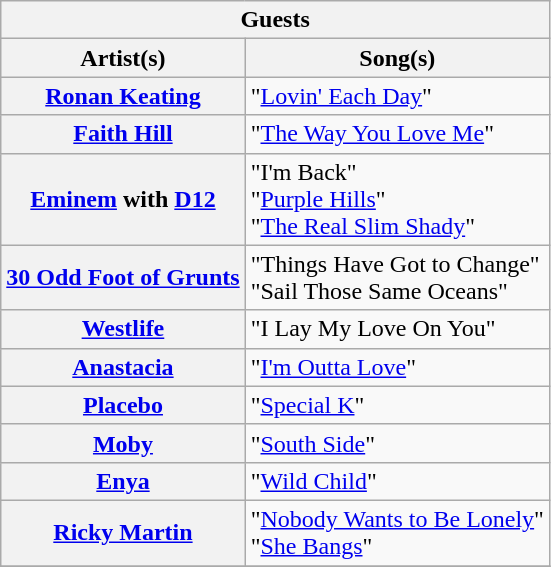<table class="plainrowheaders wikitable">
<tr>
<th colspan="2">Guests</th>
</tr>
<tr>
<th>Artist(s)</th>
<th>Song(s)</th>
</tr>
<tr>
<th scope="row"><a href='#'>Ronan Keating</a></th>
<td>"<a href='#'>Lovin' Each Day</a>"</td>
</tr>
<tr>
<th scope="row"><a href='#'>Faith Hill</a></th>
<td>"<a href='#'>The Way You Love Me</a>"</td>
</tr>
<tr>
<th scope="row"><a href='#'>Eminem</a> with <a href='#'>D12</a></th>
<td>"I'm Back" <br> "<a href='#'>Purple Hills</a>" <br> "<a href='#'>The Real Slim Shady</a>"</td>
</tr>
<tr>
<th scope="row"><a href='#'>30 Odd Foot of Grunts</a></th>
<td>"Things Have Got to Change" <br> "Sail Those Same Oceans"</td>
</tr>
<tr>
<th scope="row"><a href='#'>Westlife</a></th>
<td>"I Lay My Love On You"</td>
</tr>
<tr>
<th scope="row"><a href='#'>Anastacia</a></th>
<td>"<a href='#'>I'm Outta Love</a>"</td>
</tr>
<tr>
<th scope="row"><a href='#'>Placebo</a></th>
<td>"<a href='#'>Special K</a>"</td>
</tr>
<tr>
<th scope="row"><a href='#'>Moby</a></th>
<td>"<a href='#'>South Side</a>"</td>
</tr>
<tr>
<th scope="row"><a href='#'>Enya</a></th>
<td>"<a href='#'>Wild Child</a>"</td>
</tr>
<tr>
<th scope="row"><a href='#'>Ricky Martin</a></th>
<td>"<a href='#'>Nobody Wants to Be Lonely</a>" <br> "<a href='#'>She Bangs</a>"</td>
</tr>
<tr>
</tr>
</table>
